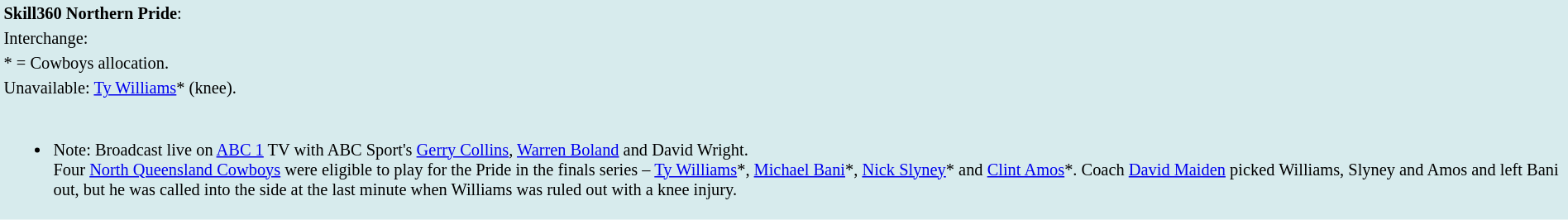<table style="background:#d7ebed; font-size:85%; width:100%;">
<tr>
<td><strong>Skill360 Northern Pride</strong>:            </td>
</tr>
<tr>
<td>Interchange:    </td>
</tr>
<tr>
<td>* = Cowboys allocation.</td>
</tr>
<tr>
<td>Unavailable: <a href='#'>Ty Williams</a>* (knee).</td>
</tr>
<tr>
<td><br><ul><li>Note: Broadcast live on <a href='#'>ABC 1</a> TV with ABC Sport's <a href='#'>Gerry Collins</a>, <a href='#'>Warren Boland</a> and David Wright.<br>Four <a href='#'>North Queensland Cowboys</a> were eligible to play for the Pride in the finals series – <a href='#'>Ty Williams</a>*, <a href='#'>Michael Bani</a>*, <a href='#'>Nick Slyney</a>* and <a href='#'>Clint Amos</a>*. Coach <a href='#'>David Maiden</a> picked Williams, Slyney and Amos and left Bani out, but he was called into the side at the last minute when Williams was ruled out with a knee injury.</li></ul></td>
</tr>
</table>
